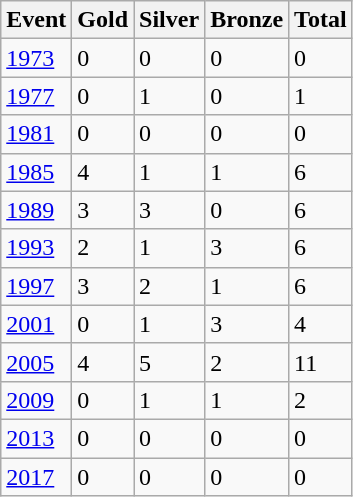<table class="wikitable">
<tr>
<th>Event</th>
<th>Gold</th>
<th>Silver</th>
<th>Bronze</th>
<th>Total</th>
</tr>
<tr>
<td><a href='#'>1973</a></td>
<td>0</td>
<td>0</td>
<td>0</td>
<td>0</td>
</tr>
<tr>
<td><a href='#'>1977</a></td>
<td>0</td>
<td>1</td>
<td>0</td>
<td>1</td>
</tr>
<tr>
<td><a href='#'>1981</a></td>
<td>0</td>
<td>0</td>
<td>0</td>
<td>0</td>
</tr>
<tr>
<td><a href='#'>1985</a></td>
<td>4</td>
<td>1</td>
<td>1</td>
<td>6</td>
</tr>
<tr>
<td><a href='#'>1989</a></td>
<td>3</td>
<td>3</td>
<td>0</td>
<td>6</td>
</tr>
<tr>
<td><a href='#'>1993</a></td>
<td>2</td>
<td>1</td>
<td>3</td>
<td>6</td>
</tr>
<tr>
<td><a href='#'>1997</a></td>
<td>3</td>
<td>2</td>
<td>1</td>
<td>6</td>
</tr>
<tr>
<td><a href='#'>2001</a></td>
<td>0</td>
<td>1</td>
<td>3</td>
<td>4</td>
</tr>
<tr>
<td><a href='#'>2005</a></td>
<td>4</td>
<td>5</td>
<td>2</td>
<td>11</td>
</tr>
<tr>
<td><a href='#'>2009</a></td>
<td>0</td>
<td>1</td>
<td>1</td>
<td>2</td>
</tr>
<tr>
<td><a href='#'>2013</a></td>
<td>0</td>
<td>0</td>
<td>0</td>
<td>0</td>
</tr>
<tr>
<td><a href='#'>2017</a></td>
<td>0</td>
<td>0</td>
<td>0</td>
<td>0</td>
</tr>
</table>
